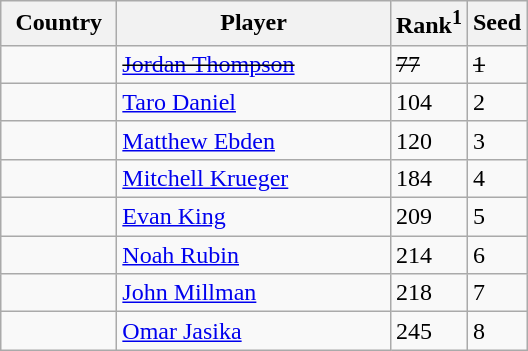<table class="sortable wikitable">
<tr>
<th width="70">Country</th>
<th width="175">Player</th>
<th>Rank<sup>1</sup></th>
<th>Seed</th>
</tr>
<tr>
<td><s></s></td>
<td><s><a href='#'>Jordan Thompson</a></s></td>
<td><s>77</s></td>
<td><s>1</s></td>
</tr>
<tr>
<td></td>
<td><a href='#'>Taro Daniel</a></td>
<td>104</td>
<td>2</td>
</tr>
<tr>
<td></td>
<td><a href='#'>Matthew Ebden</a></td>
<td>120</td>
<td>3</td>
</tr>
<tr>
<td></td>
<td><a href='#'>Mitchell Krueger</a></td>
<td>184</td>
<td>4</td>
</tr>
<tr>
<td></td>
<td><a href='#'>Evan King</a></td>
<td>209</td>
<td>5</td>
</tr>
<tr>
<td></td>
<td><a href='#'>Noah Rubin</a></td>
<td>214</td>
<td>6</td>
</tr>
<tr>
<td></td>
<td><a href='#'>John Millman</a></td>
<td>218</td>
<td>7</td>
</tr>
<tr>
<td></td>
<td><a href='#'>Omar Jasika</a></td>
<td>245</td>
<td>8</td>
</tr>
</table>
